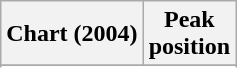<table class="wikitable sortable">
<tr>
<th align="left">Chart (2004)</th>
<th align="center">Peak<br>position</th>
</tr>
<tr>
</tr>
<tr>
</tr>
<tr>
</tr>
</table>
